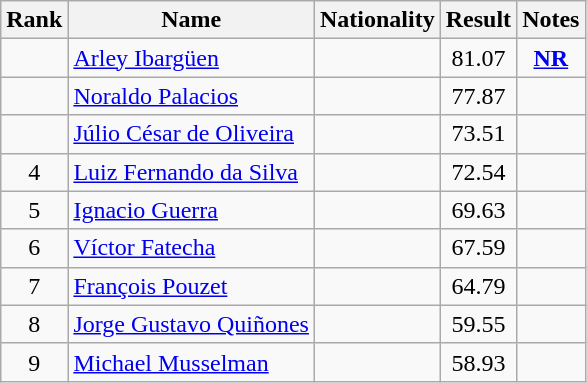<table class="wikitable sortable" style="text-align:center">
<tr>
<th>Rank</th>
<th>Name</th>
<th>Nationality</th>
<th>Result</th>
<th>Notes</th>
</tr>
<tr>
<td></td>
<td align=left><a href='#'>Arley Ibargüen</a></td>
<td align=left></td>
<td>81.07</td>
<td><strong><a href='#'>NR</a></strong></td>
</tr>
<tr>
<td></td>
<td align=left><a href='#'>Noraldo Palacios</a></td>
<td align=left></td>
<td>77.87</td>
<td></td>
</tr>
<tr>
<td></td>
<td align=left><a href='#'>Júlio César de Oliveira</a></td>
<td align=left></td>
<td>73.51</td>
<td></td>
</tr>
<tr>
<td>4</td>
<td align=left><a href='#'>Luiz Fernando da Silva</a></td>
<td align=left></td>
<td>72.54</td>
<td></td>
</tr>
<tr>
<td>5</td>
<td align=left><a href='#'>Ignacio Guerra</a></td>
<td align=left></td>
<td>69.63</td>
<td></td>
</tr>
<tr>
<td>6</td>
<td align=left><a href='#'>Víctor Fatecha</a></td>
<td align=left></td>
<td>67.59</td>
<td></td>
</tr>
<tr>
<td>7</td>
<td align=left><a href='#'>François Pouzet</a></td>
<td align=left></td>
<td>64.79</td>
<td></td>
</tr>
<tr>
<td>8</td>
<td align=left><a href='#'>Jorge Gustavo Quiñones</a></td>
<td align=left></td>
<td>59.55</td>
<td></td>
</tr>
<tr>
<td>9</td>
<td align=left><a href='#'>Michael Musselman</a></td>
<td align=left></td>
<td>58.93</td>
<td></td>
</tr>
</table>
